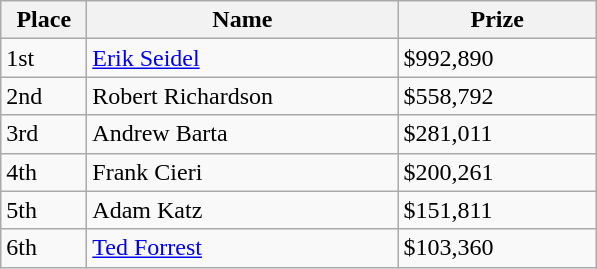<table class="wikitable">
<tr>
<th width="50">Place</th>
<th width="200">Name</th>
<th width="125">Prize</th>
</tr>
<tr>
<td>1st</td>
<td><a href='#'>Erik Seidel</a></td>
<td>$992,890</td>
</tr>
<tr>
<td>2nd</td>
<td>Robert Richardson</td>
<td>$558,792</td>
</tr>
<tr>
<td>3rd</td>
<td>Andrew Barta</td>
<td>$281,011</td>
</tr>
<tr>
<td>4th</td>
<td>Frank Cieri</td>
<td>$200,261</td>
</tr>
<tr>
<td>5th</td>
<td>Adam Katz</td>
<td>$151,811</td>
</tr>
<tr>
<td>6th</td>
<td><a href='#'>Ted Forrest</a></td>
<td>$103,360</td>
</tr>
</table>
